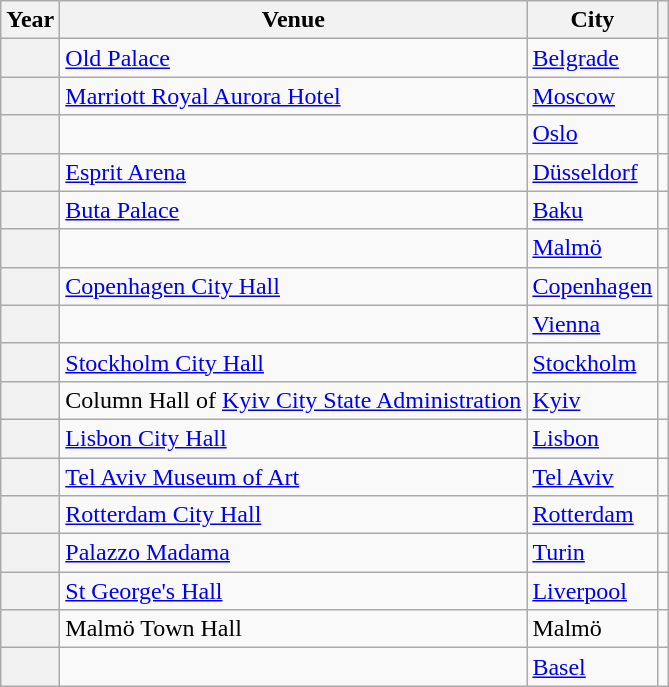<table class="wikitable plainrowheaders">
<tr>
<th scope="col">Year</th>
<th scope="col">Venue</th>
<th scope="col">City</th>
<th scope="col"></th>
</tr>
<tr>
<th scope="row"></th>
<td><a href='#'>Old Palace</a></td>
<td><a href='#'>Belgrade</a></td>
<td></td>
</tr>
<tr>
<th scope="row"></th>
<td><a href='#'>Marriott Royal Aurora Hotel</a></td>
<td><a href='#'>Moscow</a></td>
<td></td>
</tr>
<tr>
<th scope="row"></th>
<td></td>
<td><a href='#'>Oslo</a></td>
<td></td>
</tr>
<tr>
<th scope="row"></th>
<td><a href='#'>Esprit Arena</a></td>
<td><a href='#'>Düsseldorf</a></td>
<td></td>
</tr>
<tr>
<th scope="row"></th>
<td><a href='#'>Buta Palace</a></td>
<td><a href='#'>Baku</a></td>
<td></td>
</tr>
<tr>
<th scope="row"></th>
<td></td>
<td><a href='#'>Malmö</a></td>
<td></td>
</tr>
<tr>
<th scope="row"></th>
<td><a href='#'>Copenhagen City Hall</a></td>
<td><a href='#'>Copenhagen</a></td>
<td></td>
</tr>
<tr>
<th scope="row"></th>
<td></td>
<td><a href='#'>Vienna</a></td>
<td></td>
</tr>
<tr>
<th scope="row"></th>
<td><a href='#'>Stockholm City Hall</a></td>
<td><a href='#'>Stockholm</a></td>
<td></td>
</tr>
<tr>
<th scope="row"></th>
<td>Column Hall of <a href='#'>Kyiv City State Administration</a></td>
<td><a href='#'>Kyiv</a></td>
<td></td>
</tr>
<tr>
<th scope="row"></th>
<td><a href='#'>Lisbon City Hall</a></td>
<td><a href='#'>Lisbon</a></td>
<td></td>
</tr>
<tr>
<th scope="row"></th>
<td><a href='#'>Tel Aviv Museum of Art</a></td>
<td><a href='#'>Tel Aviv</a></td>
<td></td>
</tr>
<tr>
<th scope="row"></th>
<td><a href='#'>Rotterdam City Hall</a></td>
<td><a href='#'>Rotterdam</a></td>
<td></td>
</tr>
<tr>
<th scope="row"></th>
<td><a href='#'>Palazzo Madama</a></td>
<td><a href='#'>Turin</a></td>
<td></td>
</tr>
<tr>
<th scope="row"></th>
<td><a href='#'>St George's Hall</a></td>
<td><a href='#'>Liverpool</a></td>
<td></td>
</tr>
<tr>
<th scope="row"></th>
<td>Malmö Town Hall</td>
<td>Malmö</td>
<td></td>
</tr>
<tr>
<th scope="row"></th>
<td></td>
<td><a href='#'>Basel</a></td>
<td></td>
</tr>
</table>
